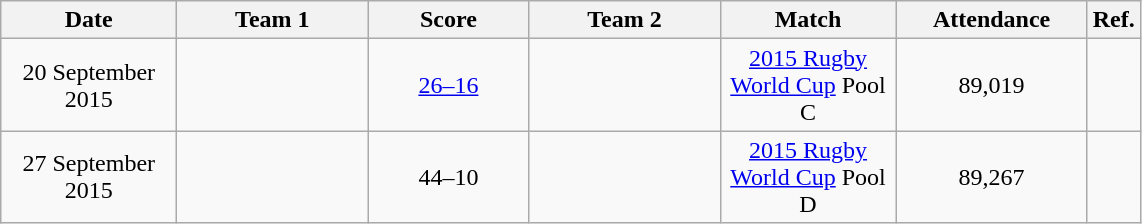<table class="wikitable" style="text-align:center">
<tr>
<th style="width:110px;">Date</th>
<th style="width:120px;">Team 1</th>
<th style="width:100px;">Score</th>
<th style="width:120px;">Team 2</th>
<th style="width:110px;">Match</th>
<th style="width:120px;">Attendance</th>
<th>Ref.</th>
</tr>
<tr>
<td>20 September 2015</td>
<td></td>
<td><a href='#'>26–16</a></td>
<td></td>
<td><a href='#'>2015 Rugby World Cup</a> Pool C</td>
<td style="text-align:center;">89,019</td>
<td></td>
</tr>
<tr>
<td>27 September 2015</td>
<td></td>
<td>44–10</td>
<td></td>
<td><a href='#'>2015 Rugby World Cup</a> Pool D</td>
<td style="text-align:center;">89,267</td>
<td></td>
</tr>
</table>
